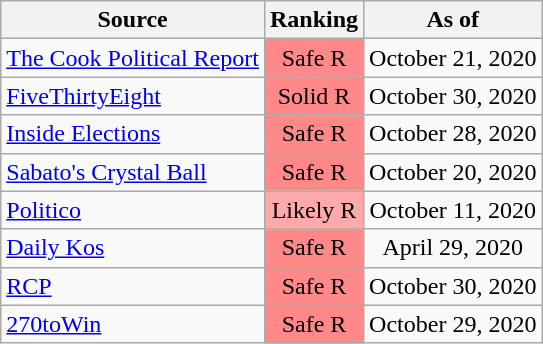<table class="wikitable" style="text-align:center">
<tr>
<th>Source</th>
<th>Ranking</th>
<th>As of</th>
</tr>
<tr>
<td align=left><a href='#'>The Cook Political Report</a></td>
<td style="background:#f88" data-sort-value=4>Safe R</td>
<td>October 21, 2020</td>
</tr>
<tr>
<td align=left><a href='#'>FiveThirtyEight</a></td>
<td style="background:#f88" data-sort-value=4>Solid R</td>
<td>October 30, 2020</td>
</tr>
<tr>
<td align=left><a href='#'>Inside Elections</a></td>
<td style="background:#f88" data-sort-value=4>Safe R</td>
<td>October 28, 2020</td>
</tr>
<tr>
<td align=left><a href='#'>Sabato's Crystal Ball</a></td>
<td style="background:#f88" data-sort-value=4>Safe R</td>
<td>October 20, 2020</td>
</tr>
<tr>
<td align=left><a href='#'>Politico</a></td>
<td style="background:#faa" data-sort-value=3>Likely R</td>
<td>October 11, 2020</td>
</tr>
<tr>
<td align=left><a href='#'>Daily Kos</a></td>
<td style="background:#f88" data-sort-value=4>Safe R</td>
<td>April 29, 2020</td>
</tr>
<tr>
<td align=left><a href='#'>RCP</a></td>
<td style="background:#f88" data-sort-value=4>Safe R</td>
<td>October 30, 2020</td>
</tr>
<tr>
<td align=left><a href='#'>270toWin</a></td>
<td style="background:#f88" data-sort-value=4>Safe R</td>
<td>October 29, 2020</td>
</tr>
</table>
